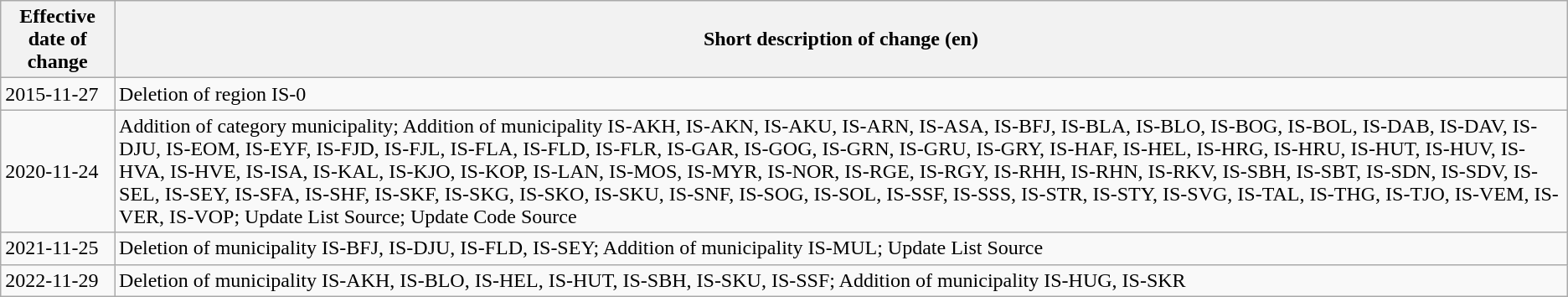<table class="wikitable">
<tr>
<th>Effective date of change</th>
<th>Short description of change (en)</th>
</tr>
<tr>
<td>2015-11-27</td>
<td>Deletion of region IS-0</td>
</tr>
<tr>
<td>2020-11-24</td>
<td>Addition of category municipality; Addition of municipality IS-AKH, IS-AKN, IS-AKU, IS-ARN, IS-ASA, IS-BFJ, IS-BLA, IS-BLO, IS-BOG, IS-BOL, IS-DAB, IS-DAV, IS-DJU, IS-EOM, IS-EYF, IS-FJD, IS-FJL, IS-FLA, IS-FLD, IS-FLR, IS-GAR, IS-GOG, IS-GRN, IS-GRU, IS-GRY, IS-HAF, IS-HEL, IS-HRG, IS-HRU, IS-HUT, IS-HUV, IS-HVA, IS-HVE, IS-ISA, IS-KAL, IS-KJO, IS-KOP, IS-LAN, IS-MOS, IS-MYR, IS-NOR, IS-RGE, IS-RGY, IS-RHH, IS-RHN, IS-RKV, IS-SBH, IS-SBT, IS-SDN, IS-SDV, IS-SEL, IS-SEY, IS-SFA, IS-SHF, IS-SKF, IS-SKG, IS-SKO, IS-SKU, IS-SNF, IS-SOG, IS-SOL, IS-SSF, IS-SSS, IS-STR, IS-STY, IS-SVG, IS-TAL, IS-THG, IS-TJO, IS-VEM, IS-VER, IS-VOP; Update List Source; Update Code Source</td>
</tr>
<tr>
<td>2021-11-25</td>
<td>Deletion of municipality IS-BFJ, IS-DJU, IS-FLD, IS-SEY; Addition of municipality IS-MUL; Update List Source</td>
</tr>
<tr>
<td>2022-11-29</td>
<td>Deletion of municipality IS-AKH, IS-BLO, IS-HEL, IS-HUT, IS-SBH, IS-SKU, IS-SSF; Addition of municipality IS-HUG, IS-SKR</td>
</tr>
</table>
